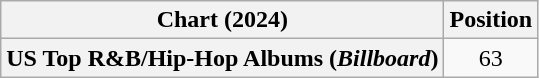<table class="wikitable plainrowheaders" style="text-align:center">
<tr>
<th scope="col">Chart (2024)</th>
<th scope="col">Position</th>
</tr>
<tr>
<th scope="row">US Top R&B/Hip-Hop Albums (<em>Billboard</em>)</th>
<td>63</td>
</tr>
</table>
